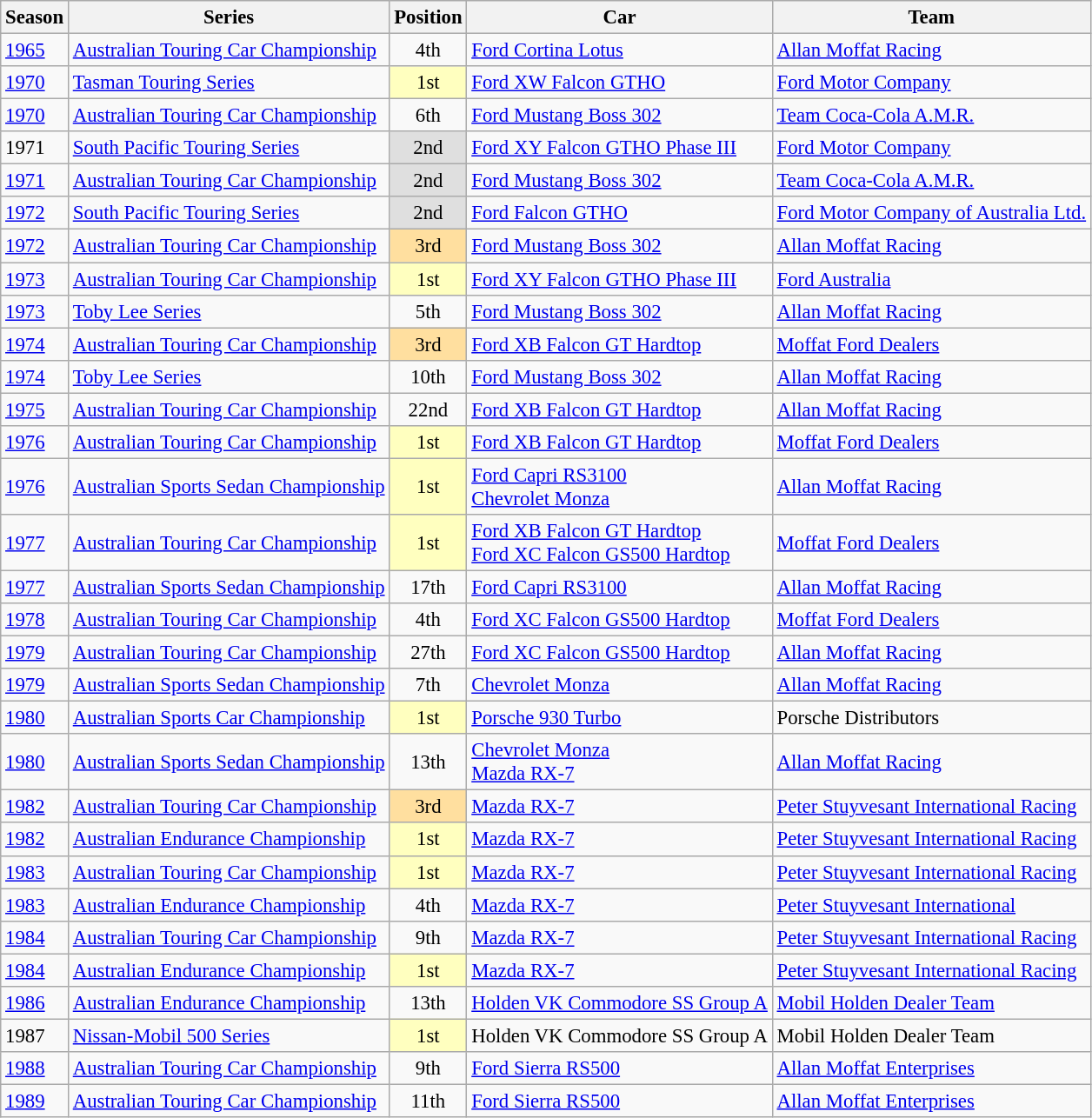<table class="wikitable" style="font-size: 95%;">
<tr>
<th>Season</th>
<th>Series</th>
<th>Position</th>
<th>Car</th>
<th>Team</th>
</tr>
<tr>
<td><a href='#'>1965</a></td>
<td><a href='#'>Australian Touring Car Championship</a></td>
<td align="center">4th</td>
<td><a href='#'>Ford Cortina Lotus</a></td>
<td><a href='#'>Allan Moffat Racing</a></td>
</tr>
<tr>
<td><a href='#'>1970</a></td>
<td><a href='#'>Tasman Touring Series</a></td>
<td align="center" style="background:#ffffbf;">1st</td>
<td><a href='#'>Ford XW Falcon GTHO</a></td>
<td><a href='#'>Ford Motor Company</a></td>
</tr>
<tr>
<td><a href='#'>1970</a></td>
<td><a href='#'>Australian Touring Car Championship</a></td>
<td align="center">6th</td>
<td><a href='#'>Ford Mustang Boss 302</a></td>
<td><a href='#'>Team Coca-Cola A.M.R.</a></td>
</tr>
<tr>
<td>1971</td>
<td><a href='#'>South Pacific Touring Series</a></td>
<td align="center" style="background:#dfdfdf;">2nd</td>
<td><a href='#'>Ford XY Falcon GTHO Phase III</a></td>
<td><a href='#'>Ford Motor Company</a></td>
</tr>
<tr>
<td><a href='#'>1971</a></td>
<td><a href='#'>Australian Touring Car Championship</a></td>
<td align="center" style="background:#dfdfdf;">2nd</td>
<td><a href='#'>Ford Mustang Boss 302</a></td>
<td><a href='#'>Team Coca-Cola A.M.R.</a></td>
</tr>
<tr>
<td><a href='#'>1972</a></td>
<td><a href='#'>South Pacific Touring Series</a></td>
<td align="center" style="background:#dfdfdf;">2nd</td>
<td><a href='#'>Ford Falcon GTHO</a></td>
<td><a href='#'>Ford Motor Company of Australia Ltd.</a></td>
</tr>
<tr>
<td><a href='#'>1972</a></td>
<td><a href='#'>Australian Touring Car Championship</a></td>
<td align="center" style="background:#ffdf9f;">3rd</td>
<td><a href='#'>Ford Mustang Boss 302</a></td>
<td><a href='#'>Allan Moffat Racing</a></td>
</tr>
<tr>
<td><a href='#'>1973</a></td>
<td><a href='#'>Australian Touring Car Championship</a></td>
<td align="center" style="background:#ffffbf;">1st</td>
<td><a href='#'>Ford XY Falcon GTHO Phase III</a></td>
<td><a href='#'>Ford Australia</a></td>
</tr>
<tr>
<td><a href='#'>1973</a></td>
<td><a href='#'>Toby Lee Series</a></td>
<td align="center">5th</td>
<td><a href='#'>Ford Mustang Boss 302</a></td>
<td><a href='#'>Allan Moffat Racing</a></td>
</tr>
<tr>
<td><a href='#'>1974</a></td>
<td><a href='#'>Australian Touring Car Championship</a></td>
<td align="center" style="background:#ffdf9f;">3rd</td>
<td><a href='#'>Ford XB Falcon GT Hardtop</a></td>
<td><a href='#'>Moffat Ford Dealers</a></td>
</tr>
<tr>
<td><a href='#'>1974</a></td>
<td><a href='#'>Toby Lee Series</a></td>
<td align="center">10th</td>
<td><a href='#'>Ford Mustang Boss 302</a></td>
<td><a href='#'>Allan Moffat Racing</a></td>
</tr>
<tr>
<td><a href='#'>1975</a></td>
<td><a href='#'>Australian Touring Car Championship</a></td>
<td align="center">22nd</td>
<td><a href='#'>Ford XB Falcon GT Hardtop</a></td>
<td><a href='#'>Allan Moffat Racing</a></td>
</tr>
<tr>
<td><a href='#'>1976</a></td>
<td><a href='#'>Australian Touring Car Championship</a></td>
<td align="center" style="background:#ffffbf;">1st</td>
<td><a href='#'>Ford XB Falcon GT Hardtop</a></td>
<td><a href='#'>Moffat Ford Dealers</a></td>
</tr>
<tr>
<td><a href='#'>1976</a></td>
<td><a href='#'>Australian Sports Sedan Championship</a></td>
<td align="center" style="background:#ffffbf;">1st</td>
<td><a href='#'>Ford Capri RS3100</a><br><a href='#'>Chevrolet Monza</a></td>
<td><a href='#'>Allan Moffat Racing</a></td>
</tr>
<tr>
<td><a href='#'>1977</a></td>
<td><a href='#'>Australian Touring Car Championship</a></td>
<td align="center" style="background:#ffffbf;">1st</td>
<td><a href='#'>Ford XB Falcon GT Hardtop</a><br><a href='#'>Ford XC Falcon GS500 Hardtop</a></td>
<td><a href='#'>Moffat Ford Dealers</a></td>
</tr>
<tr>
<td><a href='#'>1977</a></td>
<td><a href='#'>Australian Sports Sedan Championship</a></td>
<td align="center">17th</td>
<td><a href='#'>Ford Capri RS3100</a></td>
<td><a href='#'>Allan Moffat Racing</a></td>
</tr>
<tr>
<td><a href='#'>1978</a></td>
<td><a href='#'>Australian Touring Car Championship</a></td>
<td align="center">4th</td>
<td><a href='#'>Ford XC Falcon GS500 Hardtop</a></td>
<td><a href='#'>Moffat Ford Dealers</a></td>
</tr>
<tr>
<td><a href='#'>1979</a></td>
<td><a href='#'>Australian Touring Car Championship</a></td>
<td align="center">27th</td>
<td><a href='#'>Ford XC Falcon GS500 Hardtop</a></td>
<td><a href='#'>Allan Moffat Racing</a></td>
</tr>
<tr>
<td><a href='#'>1979</a></td>
<td><a href='#'>Australian Sports Sedan Championship</a></td>
<td align="center">7th</td>
<td><a href='#'>Chevrolet Monza</a></td>
<td><a href='#'>Allan Moffat Racing</a></td>
</tr>
<tr>
<td><a href='#'>1980</a></td>
<td><a href='#'>Australian Sports Car Championship</a></td>
<td align="center" style="background:#ffffbf;">1st</td>
<td><a href='#'>Porsche 930 Turbo</a></td>
<td>Porsche Distributors</td>
</tr>
<tr>
<td><a href='#'>1980</a></td>
<td><a href='#'>Australian Sports Sedan Championship</a></td>
<td align="center">13th</td>
<td><a href='#'>Chevrolet Monza</a><br><a href='#'>Mazda RX-7</a></td>
<td><a href='#'>Allan Moffat Racing</a></td>
</tr>
<tr>
<td><a href='#'>1982</a></td>
<td><a href='#'>Australian Touring Car Championship</a></td>
<td align="center" style="background:#ffdf9f;">3rd</td>
<td><a href='#'>Mazda RX-7</a></td>
<td><a href='#'>Peter Stuyvesant International Racing</a></td>
</tr>
<tr>
<td><a href='#'>1982</a></td>
<td><a href='#'>Australian Endurance Championship</a></td>
<td align="center" style="background:#ffffbf;">1st</td>
<td><a href='#'>Mazda RX-7</a></td>
<td><a href='#'>Peter Stuyvesant International Racing</a></td>
</tr>
<tr>
<td><a href='#'>1983</a></td>
<td><a href='#'>Australian Touring Car Championship</a></td>
<td align="center" style="background:#ffffbf;">1st</td>
<td><a href='#'>Mazda RX-7</a></td>
<td><a href='#'>Peter Stuyvesant International Racing</a></td>
</tr>
<tr>
<td><a href='#'>1983</a></td>
<td><a href='#'>Australian Endurance Championship</a></td>
<td align="center">4th</td>
<td><a href='#'>Mazda RX-7</a></td>
<td><a href='#'>Peter Stuyvesant International</a></td>
</tr>
<tr>
<td><a href='#'>1984</a></td>
<td><a href='#'>Australian Touring Car Championship</a></td>
<td align="center">9th</td>
<td><a href='#'>Mazda RX-7</a></td>
<td><a href='#'>Peter Stuyvesant International Racing</a></td>
</tr>
<tr>
<td><a href='#'>1984</a></td>
<td><a href='#'>Australian Endurance Championship</a></td>
<td align="center" style="background:#ffffbf;">1st</td>
<td><a href='#'>Mazda RX-7</a></td>
<td><a href='#'>Peter Stuyvesant International Racing</a></td>
</tr>
<tr>
<td><a href='#'>1986</a></td>
<td><a href='#'>Australian Endurance Championship</a></td>
<td align="center">13th</td>
<td><a href='#'>Holden VK Commodore SS Group A</a></td>
<td><a href='#'>Mobil Holden Dealer Team</a></td>
</tr>
<tr>
<td>1987</td>
<td><a href='#'>Nissan-Mobil 500 Series</a></td>
<td style="text-align:center; background:#ffffbf;">1st</td>
<td>Holden VK Commodore SS Group A</td>
<td>Mobil Holden Dealer Team</td>
</tr>
<tr>
<td><a href='#'>1988</a></td>
<td><a href='#'>Australian Touring Car Championship</a></td>
<td align="center">9th</td>
<td><a href='#'>Ford Sierra RS500</a></td>
<td><a href='#'>Allan Moffat Enterprises</a></td>
</tr>
<tr>
<td><a href='#'>1989</a></td>
<td><a href='#'>Australian Touring Car Championship</a></td>
<td align="center">11th</td>
<td><a href='#'>Ford Sierra RS500</a></td>
<td><a href='#'>Allan Moffat Enterprises</a></td>
</tr>
</table>
